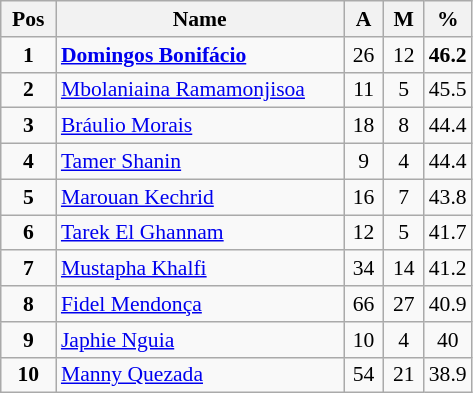<table class="wikitable" style="text-align:center; font-size:90%;">
<tr>
<th width=30px>Pos</th>
<th width=185px>Name</th>
<th width=20px>A</th>
<th width=20px>M</th>
<th width=25px>%</th>
</tr>
<tr>
<td><strong>1</strong></td>
<td align=left> <strong><a href='#'>Domingos Bonifácio</a></strong></td>
<td>26</td>
<td>12</td>
<td><strong>46.2</strong></td>
</tr>
<tr>
<td><strong>2</strong></td>
<td align=left> <a href='#'>Mbolaniaina Ramamonjisoa</a></td>
<td>11</td>
<td>5</td>
<td>45.5</td>
</tr>
<tr>
<td><strong>3</strong></td>
<td align=left> <a href='#'>Bráulio Morais</a></td>
<td>18</td>
<td>8</td>
<td>44.4</td>
</tr>
<tr>
<td><strong>4</strong></td>
<td align=left> <a href='#'>Tamer Shanin</a></td>
<td>9</td>
<td>4</td>
<td>44.4</td>
</tr>
<tr>
<td><strong>5</strong></td>
<td align=left> <a href='#'>Marouan Kechrid</a></td>
<td>16</td>
<td>7</td>
<td>43.8</td>
</tr>
<tr>
<td><strong>6</strong></td>
<td align=left> <a href='#'>Tarek El Ghannam</a></td>
<td>12</td>
<td>5</td>
<td>41.7</td>
</tr>
<tr>
<td><strong>7</strong></td>
<td align=left> <a href='#'>Mustapha Khalfi</a></td>
<td>34</td>
<td>14</td>
<td>41.2</td>
</tr>
<tr>
<td><strong>8</strong></td>
<td align=left> <a href='#'>Fidel Mendonça</a></td>
<td>66</td>
<td>27</td>
<td>40.9</td>
</tr>
<tr>
<td><strong>9</strong></td>
<td align=left> <a href='#'>Japhie Nguia</a></td>
<td>10</td>
<td>4</td>
<td>40</td>
</tr>
<tr>
<td><strong>10</strong></td>
<td align=left> <a href='#'>Manny Quezada</a></td>
<td>54</td>
<td>21</td>
<td>38.9</td>
</tr>
</table>
